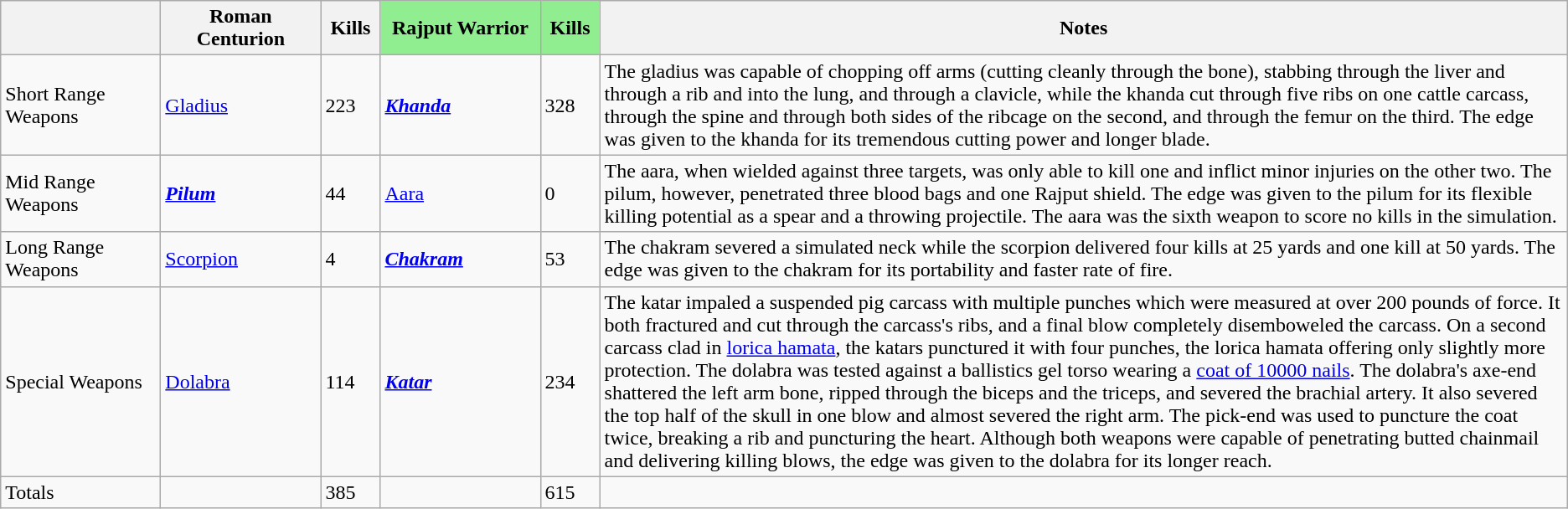<table class="wikitable unsortable">
<tr>
<th width="120"></th>
<th width="120">Roman Centurion</th>
<th width="40">Kills</th>
<th width="120" style="background:lightgreen">Rajput Warrior</th>
<th width="40" style="background:lightgreen">Kills</th>
<th>Notes</th>
</tr>
<tr>
<td>Short Range Weapons</td>
<td><a href='#'>Gladius</a></td>
<td>223</td>
<td><strong><em><a href='#'>Khanda</a></em></strong></td>
<td>328</td>
<td>The gladius was capable of chopping off arms (cutting cleanly through the bone), stabbing through the liver and through a rib and into the lung, and through a clavicle, while the khanda cut through five ribs on one cattle carcass, through the spine and through both sides of the ribcage on the second, and through the femur on the third. The edge was given to the khanda for its tremendous cutting power and longer blade.</td>
</tr>
<tr>
<td>Mid Range Weapons</td>
<td><strong><em><a href='#'>Pilum</a></em></strong></td>
<td>44</td>
<td><a href='#'>Aara</a></td>
<td>0</td>
<td>The aara, when wielded against three targets, was only able to kill one and inflict minor injuries on the other two. The pilum, however, penetrated three blood bags and one Rajput shield. The edge was given to the pilum for its flexible killing potential as a spear and a throwing projectile. The aara was the sixth weapon to score no kills in the simulation.</td>
</tr>
<tr>
<td>Long Range Weapons</td>
<td><a href='#'>Scorpion</a></td>
<td>4</td>
<td><strong><em><a href='#'>Chakram</a></em></strong></td>
<td>53</td>
<td>The chakram severed a simulated neck while the scorpion delivered four kills at 25 yards and one kill at 50 yards. The edge was given to the chakram for its portability and faster rate of fire.</td>
</tr>
<tr>
<td>Special Weapons</td>
<td><a href='#'>Dolabra</a></td>
<td>114</td>
<td><strong><em><a href='#'>Katar</a></em></strong></td>
<td>234</td>
<td>The katar impaled a suspended pig carcass with multiple punches which were measured at over 200 pounds of force. It both fractured and cut through the carcass's ribs, and a final blow completely disemboweled the carcass. On a second carcass clad in <a href='#'>lorica hamata</a>, the katars punctured it with four punches, the lorica hamata offering only slightly more protection. The dolabra was tested against a ballistics gel torso wearing a <a href='#'>coat of 10000 nails</a>. The dolabra's axe-end shattered the left arm bone, ripped through the biceps and the triceps, and severed the brachial artery. It also severed the top half of the skull in one blow and almost severed the right arm. The pick-end was used to puncture the coat twice, breaking a rib and puncturing the heart. Although both weapons were capable of penetrating butted chainmail and delivering killing blows, the edge was given to the dolabra for its longer reach.</td>
</tr>
<tr>
<td>Totals</td>
<td></td>
<td>385</td>
<td></td>
<td>615</td>
<td></td>
</tr>
</table>
